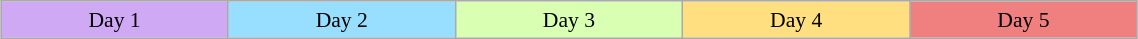<table class="wikitable" style="margin:0.5em auto; font-size:90%; line-height:1.25em;" width=60%;>
<tr>
<td style="background-color:#d0a9f5;text-align:center;">Day 1</td>
<td style="background-color:#97dEff;text-align:center;">Day 2</td>
<td style="background-color:#d9ffb2;text-align:center;">Day 3</td>
<td style="background-color:#ffdf80;text-align:center;">Day 4</td>
<td style="background-color:#f08080;text-align:center;">Day 5</td>
</tr>
</table>
